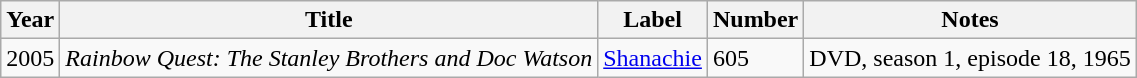<table class="wikitable">
<tr>
<th>Year</th>
<th>Title</th>
<th>Label</th>
<th>Number</th>
<th>Notes</th>
</tr>
<tr>
<td>2005</td>
<td><em>Rainbow Quest: The Stanley Brothers and Doc Watson</em></td>
<td><a href='#'>Shanachie</a></td>
<td>605</td>
<td>DVD, season 1, episode 18, 1965</td>
</tr>
</table>
